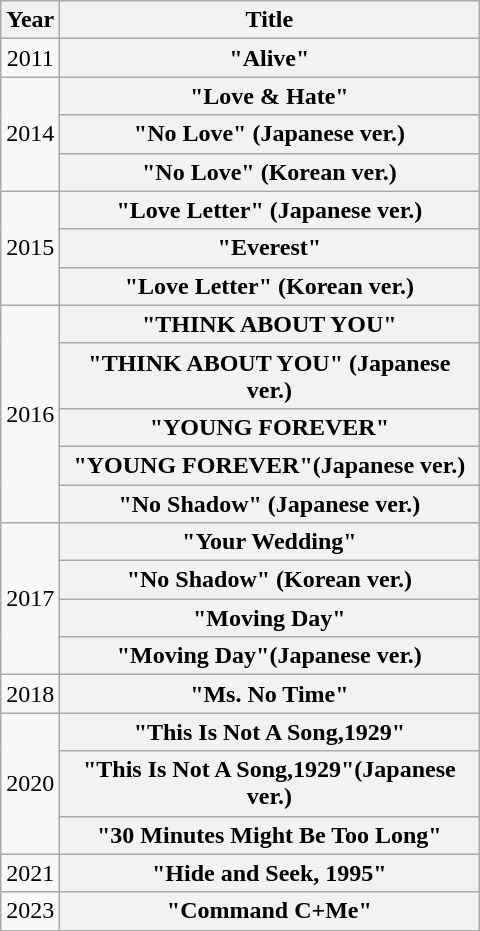<table class="wikitable plainrowheaders" style="text-align:center;">
<tr>
<th scope="col">Year</th>
<th scope="col" style="width:17em;">Title</th>
</tr>
<tr>
<td>2011</td>
<th scope="row">"Alive"</th>
</tr>
<tr>
<td rowspan="3">2014</td>
<th scope="row">"Love & Hate"</th>
</tr>
<tr>
<th scope="row">"No Love" (Japanese ver.)</th>
</tr>
<tr>
<th scope="row">"No Love" (Korean ver.)</th>
</tr>
<tr>
<td rowspan="3">2015</td>
<th scope="row">"Love Letter" (Japanese ver.)</th>
</tr>
<tr>
<th scope="row">"Everest"</th>
</tr>
<tr>
<th scope="row">"Love Letter" (Korean ver.)</th>
</tr>
<tr>
<td rowspan="5">2016</td>
<th scope="row">"THINK ABOUT YOU"</th>
</tr>
<tr>
<th scope="row">"THINK ABOUT YOU" (Japanese ver.)</th>
</tr>
<tr>
<th scope="row">"YOUNG FOREVER"</th>
</tr>
<tr>
<th scope="row">"YOUNG FOREVER"(Japanese ver.)</th>
</tr>
<tr>
<th scope="row">"No Shadow" (Japanese ver.)</th>
</tr>
<tr>
<td rowspan="4">2017</td>
<th scope="row">"Your Wedding"</th>
</tr>
<tr>
<th scope="row">"No Shadow" (Korean ver.)</th>
</tr>
<tr>
<th scope="row">"Moving Day"</th>
</tr>
<tr>
<th scope="row">"Moving Day"(Japanese ver.)</th>
</tr>
<tr>
<td>2018</td>
<th scope="row">"Ms. No Time"</th>
</tr>
<tr>
<td rowspan="3">2020</td>
<th scope="row">"This Is Not A Song,1929"</th>
</tr>
<tr>
<th scope="row">"This Is Not A Song,1929"(Japanese ver.)</th>
</tr>
<tr>
<th scope="row">"30 Minutes Might Be Too Long"</th>
</tr>
<tr>
<td rowspan="1">2021</td>
<th scope="row">"Hide and Seek, 1995"</th>
</tr>
<tr>
<td rowspan="1">2023</td>
<th scope="row">"Command C+Me"</th>
</tr>
</table>
